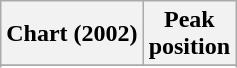<table class="wikitable sortable plainrowheaders" style="text-align:center">
<tr>
<th scope="col">Chart (2002)</th>
<th scope="col">Peak<br>position</th>
</tr>
<tr>
</tr>
<tr>
</tr>
</table>
